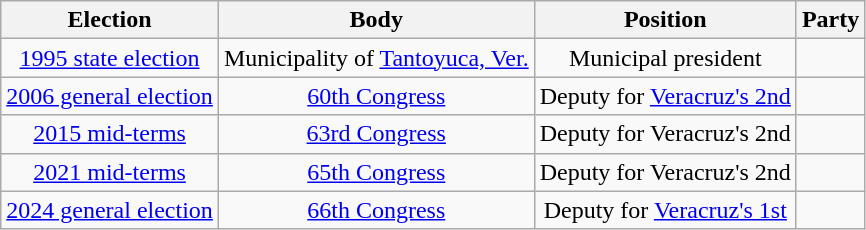<table class="wikitable" style="text-align: center">
<tr>
<th>Election</th>
<th>Body</th>
<th>Position</th>
<th>Party</th>
</tr>
<tr>
<td><a href='#'>1995 state election</a></td>
<td>Municipality of <a href='#'>Tantoyuca, Ver.</a></td>
<td>Municipal president</td>
<td></td>
</tr>
<tr>
<td><a href='#'>2006 general election</a></td>
<td><a href='#'>60th Congress</a></td>
<td>Deputy for <a href='#'>Veracruz's 2nd</a></td>
<td></td>
</tr>
<tr>
<td><a href='#'>2015 mid-terms</a></td>
<td><a href='#'>63rd Congress</a></td>
<td>Deputy for Veracruz's 2nd</td>
<td></td>
</tr>
<tr>
<td><a href='#'>2021 mid-terms</a></td>
<td><a href='#'>65th Congress</a></td>
<td>Deputy for Veracruz's 2nd</td>
<td></td>
</tr>
<tr>
<td><a href='#'>2024 general election</a></td>
<td><a href='#'>66th Congress</a></td>
<td>Deputy for <a href='#'> Veracruz's 1st</a></td>
<td></td>
</tr>
</table>
